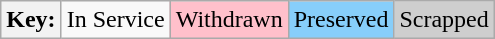<table class="wikitable">
<tr>
<th>Key:</th>
<td>In Service</td>
<td bgcolor=#ffc0cb>Withdrawn</td>
<td bgcolor=#87cefa>Preserved</td>
<td bgcolor=#cecece>Scrapped</td>
</tr>
</table>
